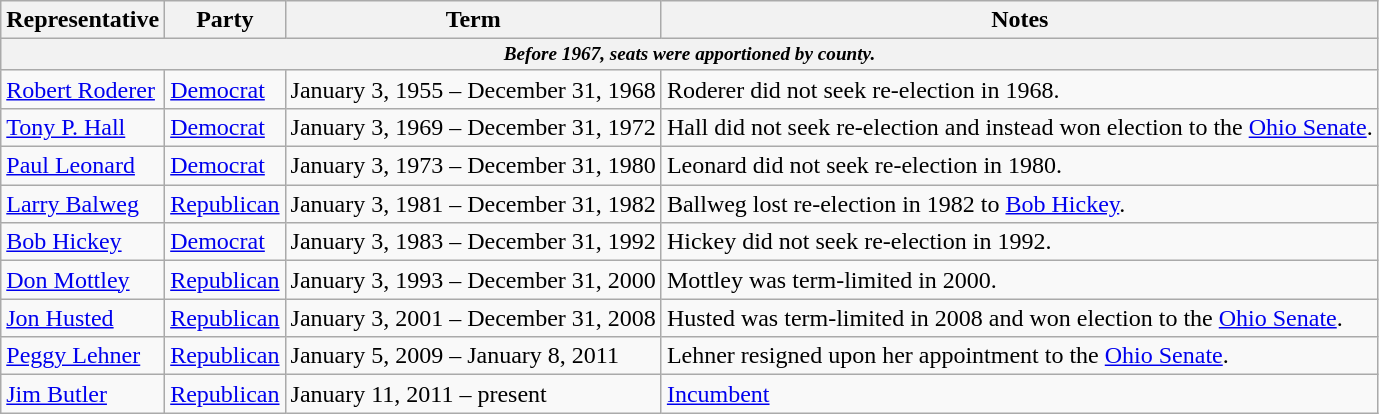<table class=wikitable>
<tr valign=bottom>
<th>Representative</th>
<th>Party</th>
<th>Term</th>
<th>Notes</th>
</tr>
<tr>
<th colspan=5 style="font-size: 80%;"><em>Before 1967, seats were apportioned by county.</em></th>
</tr>
<tr>
<td><a href='#'>Robert Roderer</a></td>
<td><a href='#'>Democrat</a></td>
<td>January 3, 1955 – December 31, 1968</td>
<td>Roderer did not seek re-election in 1968.</td>
</tr>
<tr>
<td><a href='#'>Tony P. Hall</a></td>
<td><a href='#'>Democrat</a></td>
<td>January 3, 1969 – December 31, 1972</td>
<td>Hall did not seek re-election and instead won election to the <a href='#'>Ohio Senate</a>.</td>
</tr>
<tr>
<td><a href='#'>Paul Leonard</a></td>
<td><a href='#'>Democrat</a></td>
<td>January 3, 1973 – December 31, 1980</td>
<td>Leonard did not seek re-election in 1980.</td>
</tr>
<tr>
<td><a href='#'>Larry Balweg</a></td>
<td><a href='#'>Republican</a></td>
<td>January 3, 1981 – December 31, 1982</td>
<td>Ballweg lost re-election in 1982 to <a href='#'>Bob Hickey</a>.</td>
</tr>
<tr>
<td><a href='#'>Bob Hickey</a></td>
<td><a href='#'>Democrat</a></td>
<td>January 3, 1983 – December 31, 1992</td>
<td>Hickey did not seek re-election in 1992.</td>
</tr>
<tr>
<td><a href='#'>Don Mottley</a></td>
<td><a href='#'>Republican</a></td>
<td>January 3, 1993 – December 31, 2000</td>
<td>Mottley was term-limited in 2000.</td>
</tr>
<tr>
<td><a href='#'>Jon Husted</a></td>
<td><a href='#'>Republican</a></td>
<td>January 3, 2001 – December 31, 2008</td>
<td>Husted was term-limited in 2008 and won election to the <a href='#'>Ohio Senate</a>.</td>
</tr>
<tr>
<td><a href='#'>Peggy Lehner</a></td>
<td><a href='#'>Republican</a></td>
<td>January 5, 2009 – January 8, 2011</td>
<td>Lehner resigned upon her appointment to the <a href='#'>Ohio Senate</a>.</td>
</tr>
<tr>
<td><a href='#'>Jim Butler</a></td>
<td><a href='#'>Republican</a></td>
<td>January 11, 2011 – present</td>
<td><a href='#'>Incumbent</a></td>
</tr>
</table>
